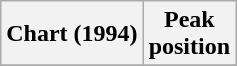<table class="wikitable sortable plainrowheaders" style="text-align:center;">
<tr>
<th scope="col">Chart (1994)</th>
<th scope="col">Peak<br>position</th>
</tr>
<tr>
</tr>
</table>
